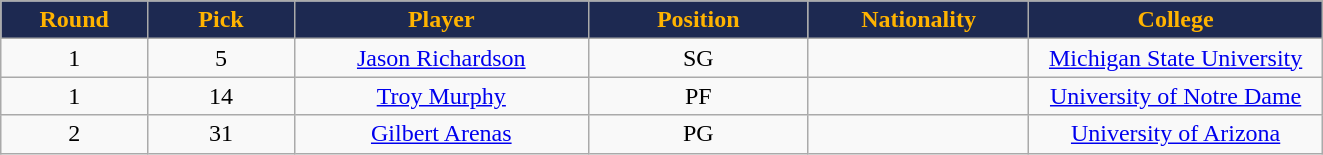<table class="wikitable sortable sortable">
<tr>
<th style="background:#1D2951; color:#FFB300" width="10%">Round</th>
<th style="background:#1D2951; color:#FFB300" width="10%">Pick</th>
<th style="background:#1D2951; color:#FFB300" width="20%">Player</th>
<th style="background:#1D2951; color:#FFB300" width="15%">Position</th>
<th style="background:#1D2951; color:#FFB300" width="15%">Nationality</th>
<th style="background:#1D2951; color:#FFB300" width="20%">College</th>
</tr>
<tr style="text-align: center">
<td>1</td>
<td>5</td>
<td><a href='#'>Jason Richardson</a></td>
<td>SG</td>
<td></td>
<td><a href='#'>Michigan State University</a></td>
</tr>
<tr style="text-align: center">
<td>1</td>
<td>14</td>
<td><a href='#'>Troy Murphy</a></td>
<td>PF</td>
<td></td>
<td><a href='#'>University of Notre Dame</a></td>
</tr>
<tr style="text-align: center">
<td>2</td>
<td>31</td>
<td><a href='#'>Gilbert Arenas</a></td>
<td>PG</td>
<td></td>
<td><a href='#'>University of Arizona</a></td>
</tr>
</table>
